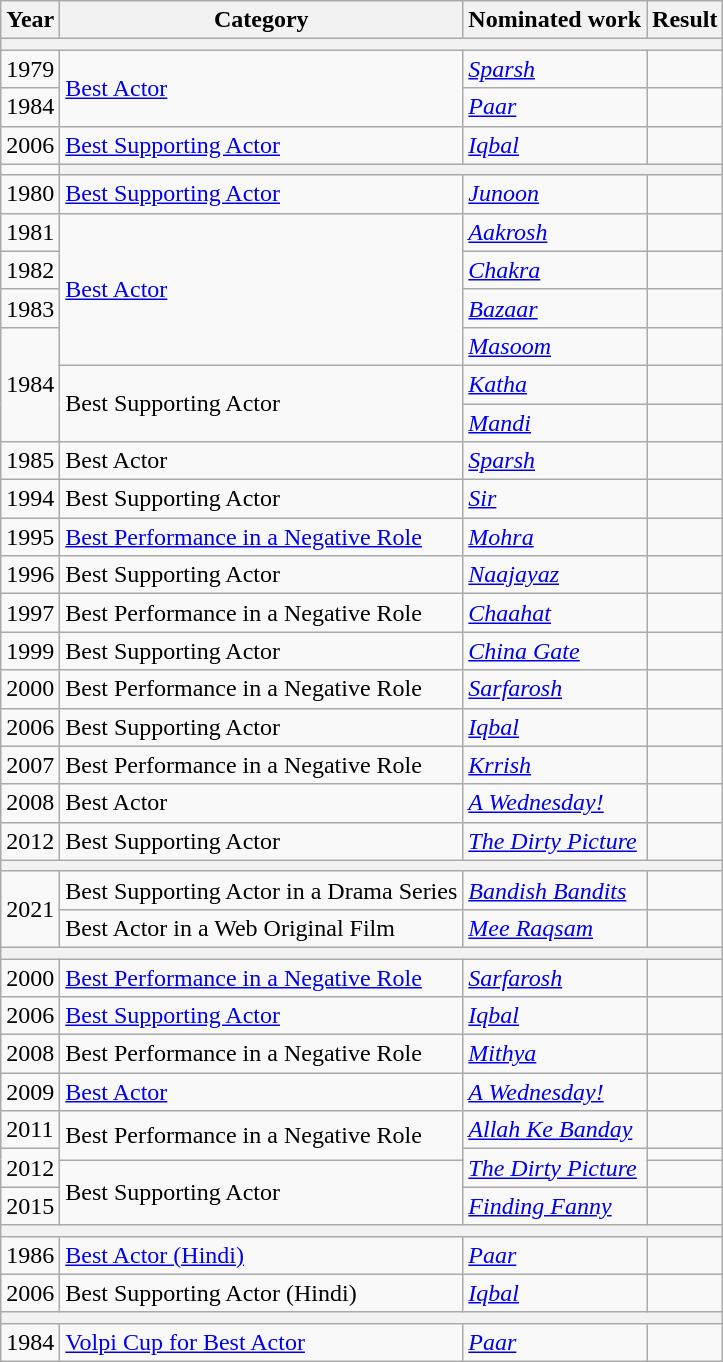<table class="wikitable">
<tr>
<th>Year</th>
<th>Category</th>
<th>Nominated work</th>
<th>Result</th>
</tr>
<tr>
<th colspan="4" scope="col"></th>
</tr>
<tr>
<td>1979</td>
<td rowspan="2"><a href='#'>Best Actor</a></td>
<td><em><a href='#'>Sparsh</a></em></td>
<td></td>
</tr>
<tr>
<td>1984</td>
<td><em><a href='#'>Paar</a></em></td>
<td></td>
</tr>
<tr>
<td>2006</td>
<td><a href='#'>Best Supporting Actor</a></td>
<td><em><a href='#'>Iqbal</a></em></td>
<td></td>
</tr>
<tr>
<td></td>
<th colspan="3" scope="col"></th>
</tr>
<tr>
<td>1980</td>
<td><a href='#'>Best Supporting Actor</a></td>
<td><em><a href='#'>Junoon</a></em></td>
<td></td>
</tr>
<tr>
<td>1981</td>
<td rowspan="4"><a href='#'>Best Actor</a></td>
<td><em><a href='#'>Aakrosh</a></em></td>
<td></td>
</tr>
<tr>
<td>1982</td>
<td><em><a href='#'>Chakra</a></em></td>
<td></td>
</tr>
<tr>
<td>1983</td>
<td><em><a href='#'>Bazaar</a></em></td>
<td></td>
</tr>
<tr>
<td rowspan="3">1984</td>
<td><em><a href='#'>Masoom</a></em></td>
<td></td>
</tr>
<tr>
<td rowspan="2">Best Supporting Actor</td>
<td><em><a href='#'>Katha</a></em></td>
<td></td>
</tr>
<tr>
<td><em><a href='#'>Mandi</a></em></td>
<td></td>
</tr>
<tr>
<td>1985</td>
<td>Best Actor</td>
<td><em><a href='#'>Sparsh</a></em></td>
<td></td>
</tr>
<tr>
<td>1994</td>
<td>Best Supporting Actor</td>
<td><em><a href='#'>Sir</a></em></td>
<td></td>
</tr>
<tr>
<td>1995</td>
<td><a href='#'>Best Performance in a Negative Role</a></td>
<td><em><a href='#'>Mohra</a></em></td>
<td></td>
</tr>
<tr>
<td>1996</td>
<td>Best Supporting Actor</td>
<td><em><a href='#'>Naajayaz</a></em></td>
<td></td>
</tr>
<tr>
<td>1997</td>
<td>Best Performance in a Negative Role</td>
<td><em><a href='#'>Chaahat</a></em></td>
<td></td>
</tr>
<tr>
<td>1999</td>
<td>Best Supporting Actor</td>
<td><em><a href='#'>China Gate</a></em></td>
<td></td>
</tr>
<tr>
<td>2000</td>
<td>Best Performance in a Negative Role</td>
<td><em><a href='#'>Sarfarosh</a></em></td>
<td></td>
</tr>
<tr>
<td>2006</td>
<td>Best Supporting Actor</td>
<td><em><a href='#'>Iqbal</a></em></td>
<td></td>
</tr>
<tr>
<td>2007</td>
<td>Best Performance in a Negative Role</td>
<td><em><a href='#'>Krrish</a></em></td>
<td></td>
</tr>
<tr>
<td>2008</td>
<td>Best Actor</td>
<td><em><a href='#'>A Wednesday!</a></em></td>
<td></td>
</tr>
<tr>
<td>2012</td>
<td>Best Supporting Actor</td>
<td><em><a href='#'>The Dirty Picture</a></em></td>
<td></td>
</tr>
<tr>
<th colspan="4" scope="col"></th>
</tr>
<tr>
<td rowspan="2">2021</td>
<td>Best Supporting Actor in a Drama Series</td>
<td><em><a href='#'>Bandish Bandits</a></em></td>
<td></td>
</tr>
<tr>
<td>Best Actor in a Web Original Film</td>
<td><em><a href='#'>Mee Raqsam</a></em></td>
<td></td>
</tr>
<tr>
<th colspan="4" scope="col"></th>
</tr>
<tr>
<td>2000</td>
<td><a href='#'>Best Performance in a Negative Role</a></td>
<td><em><a href='#'>Sarfarosh</a></em></td>
<td></td>
</tr>
<tr>
<td>2006</td>
<td><a href='#'>Best Supporting Actor</a></td>
<td><em><a href='#'>Iqbal</a></em></td>
<td></td>
</tr>
<tr>
<td>2008</td>
<td>Best Performance in a Negative Role</td>
<td><em><a href='#'>Mithya</a></em></td>
<td></td>
</tr>
<tr>
<td>2009</td>
<td><a href='#'>Best Actor</a></td>
<td><em><a href='#'>A Wednesday!</a></em></td>
<td></td>
</tr>
<tr>
<td>2011</td>
<td rowspan="2">Best Performance in a Negative Role</td>
<td><em><a href='#'>Allah Ke Banday</a></em></td>
<td></td>
</tr>
<tr>
<td rowspan="2">2012</td>
<td rowspan="2"><em><a href='#'>The Dirty Picture</a></em></td>
<td></td>
</tr>
<tr>
<td rowspan="2">Best Supporting Actor</td>
<td></td>
</tr>
<tr>
<td>2015</td>
<td><em><a href='#'>Finding Fanny</a></em></td>
<td></td>
</tr>
<tr>
<th colspan="4" scope="col"></th>
</tr>
<tr>
<td>1986</td>
<td><a href='#'>Best Actor (Hindi)</a></td>
<td><em><a href='#'>Paar</a></em></td>
<td></td>
</tr>
<tr>
<td>2006</td>
<td>Best Supporting Actor (Hindi)</td>
<td><em><a href='#'>Iqbal</a></em></td>
<td></td>
</tr>
<tr>
<th colspan="4" scope="col"></th>
</tr>
<tr>
<td>1984</td>
<td><a href='#'>Volpi Cup for Best Actor</a></td>
<td><em><a href='#'>Paar</a></em></td>
<td></td>
</tr>
</table>
